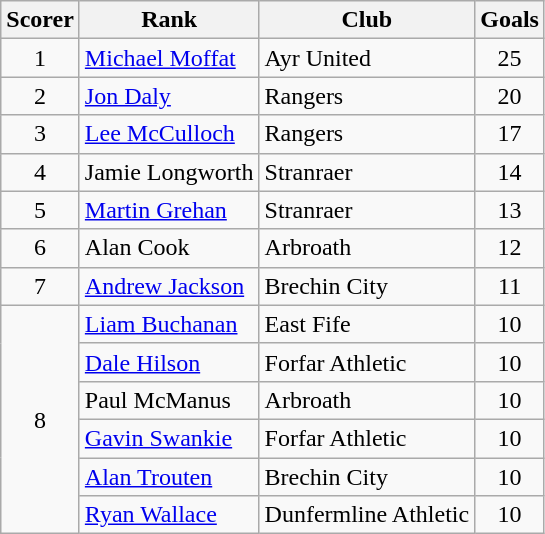<table class="wikitable" style="text-align:center">
<tr>
<th>Scorer</th>
<th>Rank</th>
<th>Club</th>
<th>Goals</th>
</tr>
<tr>
<td>1</td>
<td align="left"> <a href='#'>Michael Moffat</a></td>
<td align="left">Ayr United</td>
<td>25</td>
</tr>
<tr>
<td>2</td>
<td align="left"> <a href='#'>Jon Daly</a></td>
<td align="left">Rangers</td>
<td>20</td>
</tr>
<tr>
<td>3</td>
<td align="left"> <a href='#'>Lee McCulloch</a></td>
<td align="left">Rangers</td>
<td>17</td>
</tr>
<tr>
<td>4</td>
<td align="left"> Jamie Longworth</td>
<td align="left">Stranraer</td>
<td>14</td>
</tr>
<tr>
<td>5</td>
<td align="left"> <a href='#'>Martin Grehan</a></td>
<td align="left">Stranraer</td>
<td>13</td>
</tr>
<tr>
<td>6</td>
<td align="left"> Alan Cook</td>
<td align="left">Arbroath</td>
<td>12</td>
</tr>
<tr>
<td>7</td>
<td align="left"> <a href='#'>Andrew Jackson</a></td>
<td align="left">Brechin City</td>
<td>11</td>
</tr>
<tr>
<td rowspan="6">8</td>
<td align="left"> <a href='#'>Liam Buchanan</a></td>
<td align="left">East Fife</td>
<td>10</td>
</tr>
<tr>
<td align="left"> <a href='#'>Dale Hilson</a></td>
<td align="left">Forfar Athletic</td>
<td>10</td>
</tr>
<tr>
<td align="left"> Paul McManus</td>
<td align="left">Arbroath</td>
<td>10</td>
</tr>
<tr>
<td align="left"> <a href='#'>Gavin Swankie</a></td>
<td align="left">Forfar Athletic</td>
<td>10</td>
</tr>
<tr>
<td align="left"> <a href='#'>Alan Trouten</a></td>
<td align="left">Brechin City</td>
<td>10</td>
</tr>
<tr>
<td align="left"> <a href='#'>Ryan Wallace</a></td>
<td align="left">Dunfermline Athletic</td>
<td>10</td>
</tr>
</table>
